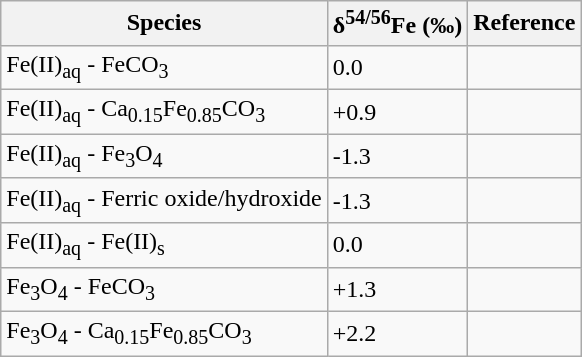<table class="wikitable">
<tr>
<th>Species</th>
<th>δ<sup>54/56</sup>Fe (‰)</th>
<th>Reference</th>
</tr>
<tr>
<td>Fe(II)<sub>aq</sub> - FeCO<sub>3</sub></td>
<td>0.0</td>
<td></td>
</tr>
<tr>
<td>Fe(II)<sub>aq</sub> - Ca<sub>0.15</sub>Fe<sub>0.85</sub>CO<sub>3</sub></td>
<td>+0.9</td>
<td></td>
</tr>
<tr>
<td>Fe(II)<sub>aq</sub> - Fe<sub>3</sub>O<sub>4</sub></td>
<td>-1.3</td>
<td></td>
</tr>
<tr>
<td>Fe(II)<sub>aq</sub> - Ferric oxide/hydroxide</td>
<td>-1.3</td>
<td></td>
</tr>
<tr>
<td>Fe(II)<sub>aq</sub> - Fe(II)<sub>s</sub></td>
<td>0.0</td>
<td></td>
</tr>
<tr>
<td>Fe<sub>3</sub>O<sub>4</sub> - FeCO<sub>3</sub></td>
<td>+1.3</td>
<td></td>
</tr>
<tr>
<td>Fe<sub>3</sub>O<sub>4</sub> - Ca<sub>0.15</sub>Fe<sub>0.85</sub>CO<sub>3</sub></td>
<td>+2.2</td>
<td></td>
</tr>
</table>
